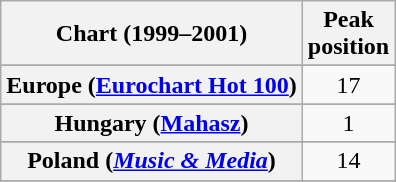<table class="wikitable sortable plainrowheaders" style="text-align:center">
<tr>
<th>Chart (1999–2001)</th>
<th>Peak<br>position</th>
</tr>
<tr>
</tr>
<tr>
</tr>
<tr>
</tr>
<tr>
</tr>
<tr>
<th scope="row">Europe (<a href='#'>Eurochart Hot 100</a>)</th>
<td>17</td>
</tr>
<tr>
</tr>
<tr>
<th scope="row">Hungary (<a href='#'>Mahasz</a>)</th>
<td>1</td>
</tr>
<tr>
</tr>
<tr>
</tr>
<tr>
<th scope="row">Poland (<em><a href='#'>Music & Media</a></em>)</th>
<td>14</td>
</tr>
<tr>
</tr>
<tr>
</tr>
<tr>
</tr>
<tr>
</tr>
</table>
